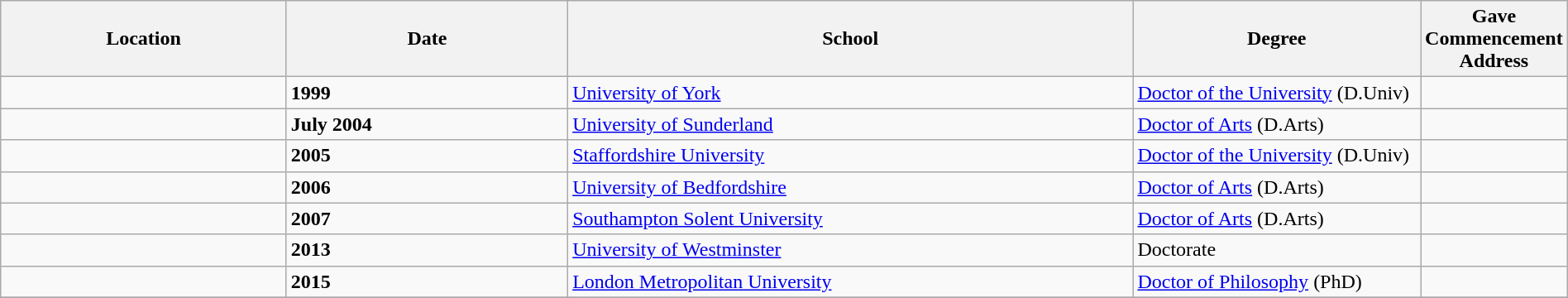<table class="wikitable" style="width:100%;">
<tr>
<th style="width:20%;">Location</th>
<th style="width:20%;">Date</th>
<th style="width:40%;">School</th>
<th style="width:20%;">Degree</th>
<th style="width:20%;">Gave Commencement Address</th>
</tr>
<tr>
<td></td>
<td><strong>1999</strong></td>
<td><a href='#'>University of York</a></td>
<td><a href='#'>Doctor of the University</a> (D.Univ) </td>
<td></td>
</tr>
<tr>
<td></td>
<td><strong>July 2004</strong></td>
<td><a href='#'>University of Sunderland</a></td>
<td><a href='#'>Doctor of Arts</a> (D.Arts) </td>
<td></td>
</tr>
<tr>
<td></td>
<td><strong>2005</strong></td>
<td><a href='#'>Staffordshire University</a></td>
<td><a href='#'>Doctor of the University</a> (D.Univ) </td>
<td></td>
</tr>
<tr>
<td></td>
<td><strong>2006</strong></td>
<td><a href='#'>University of Bedfordshire</a></td>
<td><a href='#'>Doctor of Arts</a> (D.Arts) </td>
<td></td>
</tr>
<tr>
<td></td>
<td><strong>2007</strong></td>
<td><a href='#'>Southampton Solent University</a></td>
<td><a href='#'>Doctor of Arts</a> (D.Arts) </td>
<td></td>
</tr>
<tr>
<td></td>
<td><strong>2013</strong></td>
<td><a href='#'>University of Westminster</a></td>
<td>Doctorate </td>
<td></td>
</tr>
<tr>
<td></td>
<td><strong>2015</strong></td>
<td><a href='#'>London Metropolitan University</a></td>
<td><a href='#'>Doctor of Philosophy</a> (PhD)</td>
<td></td>
</tr>
<tr>
</tr>
</table>
